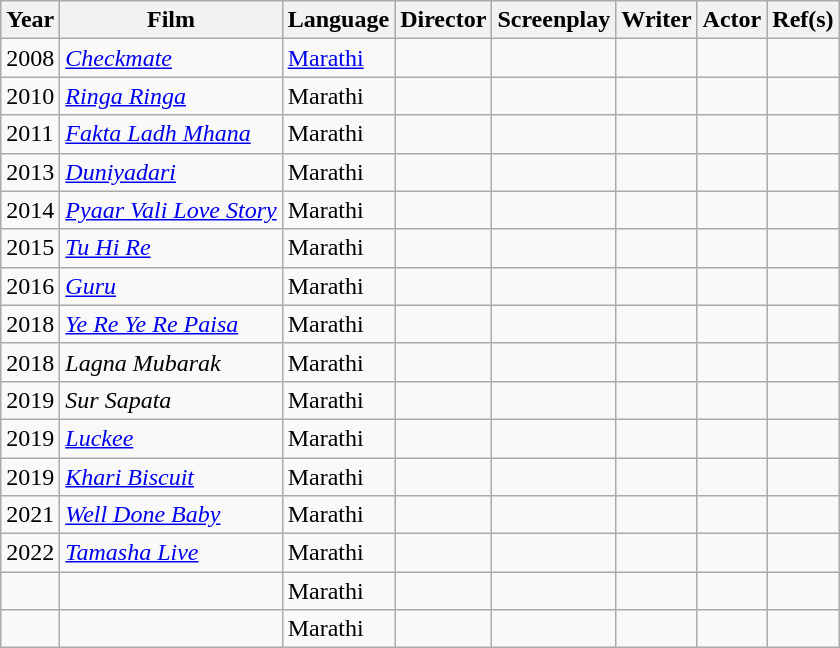<table class="wikitable sortable">
<tr>
<th>Year</th>
<th>Film</th>
<th>Language</th>
<th>Director</th>
<th>Screenplay</th>
<th>Writer</th>
<th>Actor</th>
<th class="sortable">Ref(s)</th>
</tr>
<tr>
<td>2008</td>
<td><em><a href='#'>Checkmate</a></em></td>
<td><a href='#'>Marathi</a></td>
<td></td>
<td></td>
<td></td>
<td></td>
<td></td>
</tr>
<tr>
<td>2010</td>
<td><em><a href='#'>Ringa Ringa</a></em></td>
<td>Marathi</td>
<td></td>
<td></td>
<td></td>
<td></td>
<td></td>
</tr>
<tr>
<td>2011</td>
<td><em><a href='#'>Fakta Ladh Mhana</a></em></td>
<td>Marathi</td>
<td></td>
<td></td>
<td></td>
<td></td>
<td></td>
</tr>
<tr>
<td>2013</td>
<td><em><a href='#'>Duniyadari</a></em></td>
<td>Marathi</td>
<td></td>
<td></td>
<td></td>
<td></td>
<td></td>
</tr>
<tr>
<td>2014</td>
<td><em><a href='#'>Pyaar Vali Love Story</a></em></td>
<td>Marathi</td>
<td></td>
<td></td>
<td></td>
<td></td>
<td></td>
</tr>
<tr>
<td>2015</td>
<td><em><a href='#'>Tu Hi Re</a></em></td>
<td>Marathi</td>
<td></td>
<td></td>
<td></td>
<td></td>
<td></td>
</tr>
<tr>
<td>2016</td>
<td><em><a href='#'>Guru</a></em></td>
<td>Marathi</td>
<td></td>
<td></td>
<td></td>
<td></td>
<td></td>
</tr>
<tr>
<td>2018</td>
<td><em><a href='#'>Ye Re Ye Re Paisa</a></em></td>
<td>Marathi</td>
<td></td>
<td></td>
<td></td>
<td></td>
<td></td>
</tr>
<tr>
<td>2018</td>
<td><em>Lagna Mubarak</em></td>
<td>Marathi</td>
<td></td>
<td></td>
<td></td>
<td></td>
<td></td>
</tr>
<tr>
<td>2019</td>
<td><em>Sur Sapata</em></td>
<td>Marathi</td>
<td></td>
<td></td>
<td></td>
<td></td>
<td></td>
</tr>
<tr>
<td>2019</td>
<td><em><a href='#'>Luckee</a></em></td>
<td>Marathi</td>
<td></td>
<td></td>
<td></td>
<td></td>
<td></td>
</tr>
<tr>
<td>2019</td>
<td><em><a href='#'>Khari Biscuit</a></em></td>
<td>Marathi</td>
<td></td>
<td></td>
<td></td>
<td></td>
<td></td>
</tr>
<tr>
<td>2021</td>
<td><em><a href='#'>Well Done Baby</a></em></td>
<td>Marathi</td>
<td></td>
<td></td>
<td></td>
<td></td>
<td></td>
</tr>
<tr>
<td>2022</td>
<td><em><a href='#'>Tamasha Live</a></em></td>
<td>Marathi</td>
<td></td>
<td></td>
<td></td>
<td></td>
<td></td>
</tr>
<tr>
<td></td>
<td></td>
<td>Marathi</td>
<td></td>
<td></td>
<td></td>
<td></td>
<td></td>
</tr>
<tr>
<td></td>
<td></td>
<td>Marathi</td>
<td></td>
<td></td>
<td></td>
<td></td>
<td></td>
</tr>
</table>
